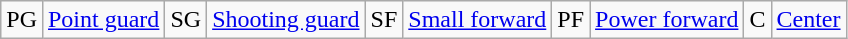<table class=wikitable>
<tr>
<td>PG</td>
<td><a href='#'>Point guard</a></td>
<td>SG</td>
<td><a href='#'>Shooting guard</a></td>
<td>SF</td>
<td><a href='#'>Small forward</a></td>
<td>PF</td>
<td><a href='#'>Power forward</a></td>
<td>C</td>
<td><a href='#'>Center</a></td>
</tr>
</table>
